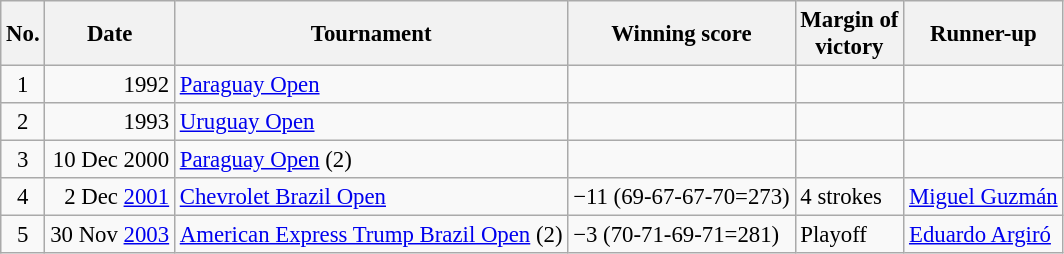<table class="wikitable" style="font-size:95%;">
<tr>
<th>No.</th>
<th>Date</th>
<th>Tournament</th>
<th>Winning score</th>
<th>Margin of<br>victory</th>
<th>Runner-up</th>
</tr>
<tr>
<td align=center>1</td>
<td align=right>1992</td>
<td><a href='#'>Paraguay Open</a></td>
<td></td>
<td></td>
<td></td>
</tr>
<tr>
<td align=center>2</td>
<td align=right>1993</td>
<td><a href='#'>Uruguay Open</a></td>
<td></td>
<td></td>
<td></td>
</tr>
<tr>
<td align=center>3</td>
<td align=right>10 Dec 2000</td>
<td><a href='#'>Paraguay Open</a> (2)</td>
<td></td>
<td></td>
<td></td>
</tr>
<tr>
<td align=center>4</td>
<td align=right>2 Dec <a href='#'>2001</a></td>
<td><a href='#'>Chevrolet Brazil Open</a></td>
<td>−11 (69-67-67-70=273)</td>
<td>4 strokes</td>
<td> <a href='#'>Miguel Guzmán</a></td>
</tr>
<tr>
<td align=center>5</td>
<td align=right>30 Nov <a href='#'>2003</a></td>
<td><a href='#'>American Express Trump Brazil Open</a> (2)</td>
<td>−3 (70-71-69-71=281)</td>
<td>Playoff</td>
<td> <a href='#'>Eduardo Argiró</a></td>
</tr>
</table>
